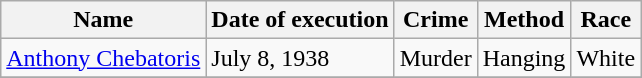<table class="wikitable">
<tr ->
<th>Name</th>
<th>Date of execution</th>
<th>Crime</th>
<th>Method</th>
<th>Race</th>
</tr>
<tr ->
<td><a href='#'>Anthony Chebatoris</a></td>
<td>July 8, 1938</td>
<td>Murder</td>
<td>Hanging</td>
<td>White</td>
</tr>
<tr>
</tr>
</table>
